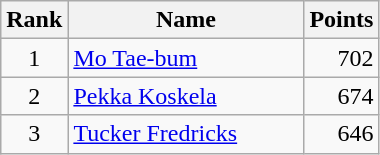<table class="wikitable" border="1">
<tr>
<th width=30>Rank</th>
<th width=150>Name</th>
<th width=25>Points</th>
</tr>
<tr>
<td align=center>1</td>
<td> <a href='#'>Mo Tae-bum</a></td>
<td align=right>702</td>
</tr>
<tr>
<td align=center>2</td>
<td> <a href='#'>Pekka Koskela</a></td>
<td align=right>674</td>
</tr>
<tr>
<td align=center>3</td>
<td> <a href='#'>Tucker Fredricks</a></td>
<td align=right>646</td>
</tr>
</table>
